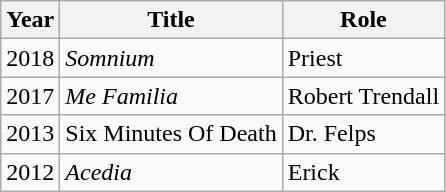<table class="wikitable sortable">
<tr>
<th>Year</th>
<th>Title</th>
<th>Role</th>
</tr>
<tr>
<td>2018</td>
<td><em>Somnium</em></td>
<td>Priest</td>
</tr>
<tr>
<td>2017</td>
<td><em>Me Familia</em></td>
<td>Robert Trendall</td>
</tr>
<tr>
<td>2013</td>
<td>Six Minutes Of Death</td>
<td>Dr. Felps</td>
</tr>
<tr>
<td>2012</td>
<td><em>Acedia</em></td>
<td>Erick</td>
</tr>
</table>
